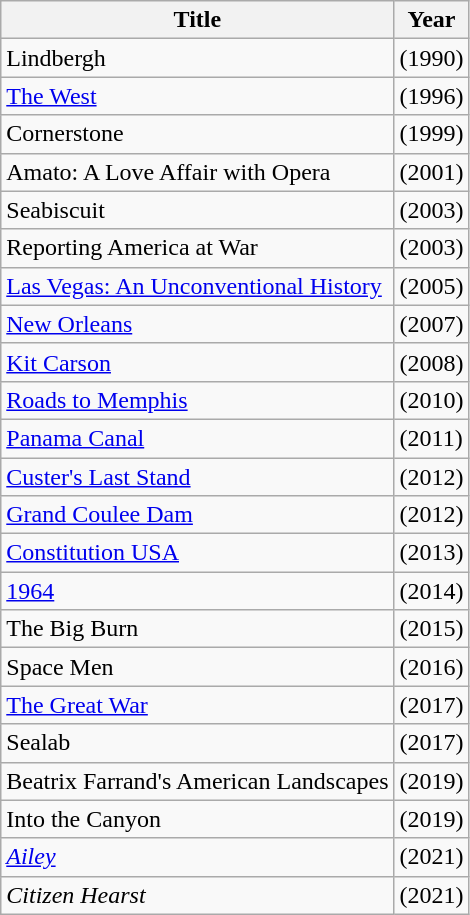<table class=wikitable>
<tr>
<th>Title</th>
<th>Year</th>
</tr>
<tr>
<td>Lindbergh</td>
<td>(1990)</td>
</tr>
<tr>
<td><a href='#'>The West</a></td>
<td>(1996)</td>
</tr>
<tr>
<td>Cornerstone</td>
<td>(1999)</td>
</tr>
<tr>
<td>Amato: A Love Affair with Opera</td>
<td>(2001)</td>
</tr>
<tr>
<td>Seabiscuit</td>
<td>(2003)</td>
</tr>
<tr>
<td>Reporting America at War</td>
<td>(2003)</td>
</tr>
<tr>
<td><a href='#'>Las Vegas: An Unconventional History</a></td>
<td>(2005)</td>
</tr>
<tr>
<td><a href='#'>New Orleans</a></td>
<td>(2007)</td>
</tr>
<tr>
<td><a href='#'>Kit Carson</a></td>
<td>(2008)</td>
</tr>
<tr>
<td><a href='#'>Roads to Memphis</a></td>
<td>(2010)</td>
</tr>
<tr>
<td><a href='#'>Panama Canal</a></td>
<td>(2011)</td>
</tr>
<tr>
<td><a href='#'>Custer's Last Stand</a></td>
<td>(2012)</td>
</tr>
<tr>
<td><a href='#'>Grand Coulee Dam</a></td>
<td>(2012)</td>
</tr>
<tr>
<td><a href='#'>Constitution USA</a></td>
<td>(2013)</td>
</tr>
<tr>
<td><a href='#'>1964</a></td>
<td>(2014)</td>
</tr>
<tr>
<td>The Big Burn</td>
<td>(2015)</td>
</tr>
<tr>
<td>Space Men</td>
<td>(2016)</td>
</tr>
<tr>
<td><a href='#'>The Great War</a></td>
<td>(2017)</td>
</tr>
<tr>
<td>Sealab</td>
<td>(2017)</td>
</tr>
<tr>
<td>Beatrix Farrand's American Landscapes</td>
<td>(2019)</td>
</tr>
<tr>
<td>Into the Canyon</td>
<td>(2019)</td>
</tr>
<tr>
<td><em><a href='#'>Ailey</a></em></td>
<td>(2021)</td>
</tr>
<tr>
<td><em>Citizen Hearst</em></td>
<td>(2021)</td>
</tr>
</table>
